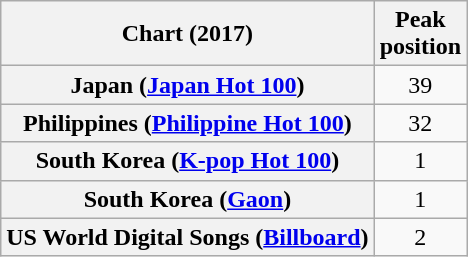<table class="wikitable plainrowheaders sortable" style="text-align:center;">
<tr>
<th scope="col">Chart (2017)</th>
<th scope="col">Peak<br>position</th>
</tr>
<tr>
<th scope="row">Japan (<a href='#'>Japan Hot 100</a>)</th>
<td>39</td>
</tr>
<tr>
<th scope="row">Philippines (<a href='#'>Philippine Hot 100</a>)</th>
<td>32</td>
</tr>
<tr>
<th scope="row">South Korea (<a href='#'>K-pop Hot 100</a>)</th>
<td>1</td>
</tr>
<tr>
<th scope="row">South Korea (<a href='#'>Gaon</a>)</th>
<td>1</td>
</tr>
<tr>
<th scope="row">US World Digital Songs (<a href='#'>Billboard</a>)</th>
<td>2</td>
</tr>
</table>
